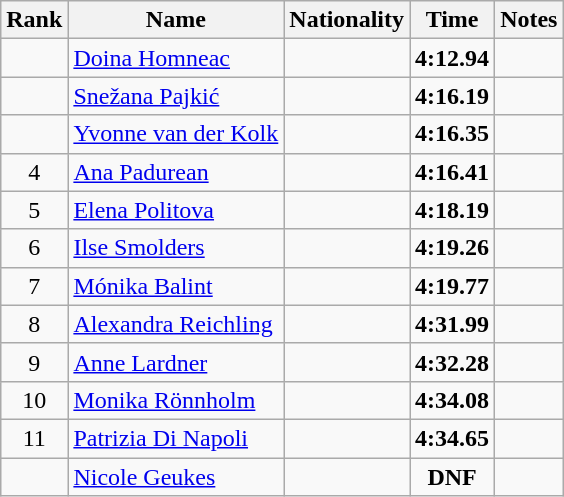<table class="wikitable sortable" style="text-align:center">
<tr>
<th>Rank</th>
<th>Name</th>
<th>Nationality</th>
<th>Time</th>
<th>Notes</th>
</tr>
<tr>
<td></td>
<td align=left><a href='#'>Doina Homneac</a></td>
<td align=left></td>
<td><strong>4:12.94</strong></td>
<td></td>
</tr>
<tr>
<td></td>
<td align=left><a href='#'>Snežana Pajkić</a></td>
<td align=left></td>
<td><strong>4:16.19</strong></td>
<td></td>
</tr>
<tr>
<td></td>
<td align=left><a href='#'>Yvonne van der Kolk</a></td>
<td align=left></td>
<td><strong>4:16.35</strong></td>
<td></td>
</tr>
<tr>
<td>4</td>
<td align=left><a href='#'>Ana Padurean</a></td>
<td align=left></td>
<td><strong>4:16.41</strong></td>
<td></td>
</tr>
<tr>
<td>5</td>
<td align=left><a href='#'>Elena Politova</a></td>
<td align=left></td>
<td><strong>4:18.19</strong></td>
<td></td>
</tr>
<tr>
<td>6</td>
<td align=left><a href='#'>Ilse Smolders</a></td>
<td align=left></td>
<td><strong>4:19.26</strong></td>
<td></td>
</tr>
<tr>
<td>7</td>
<td align=left><a href='#'>Mónika Balint</a></td>
<td align=left></td>
<td><strong>4:19.77</strong></td>
<td></td>
</tr>
<tr>
<td>8</td>
<td align=left><a href='#'>Alexandra Reichling</a></td>
<td align=left></td>
<td><strong>4:31.99</strong></td>
<td></td>
</tr>
<tr>
<td>9</td>
<td align=left><a href='#'>Anne Lardner</a></td>
<td align=left></td>
<td><strong>4:32.28</strong></td>
<td></td>
</tr>
<tr>
<td>10</td>
<td align=left><a href='#'>Monika Rönnholm</a></td>
<td align=left></td>
<td><strong>4:34.08</strong></td>
<td></td>
</tr>
<tr>
<td>11</td>
<td align=left><a href='#'>Patrizia Di Napoli</a></td>
<td align=left></td>
<td><strong>4:34.65</strong></td>
<td></td>
</tr>
<tr>
<td></td>
<td align=left><a href='#'>Nicole Geukes</a></td>
<td align=left></td>
<td><strong>DNF</strong></td>
<td></td>
</tr>
</table>
